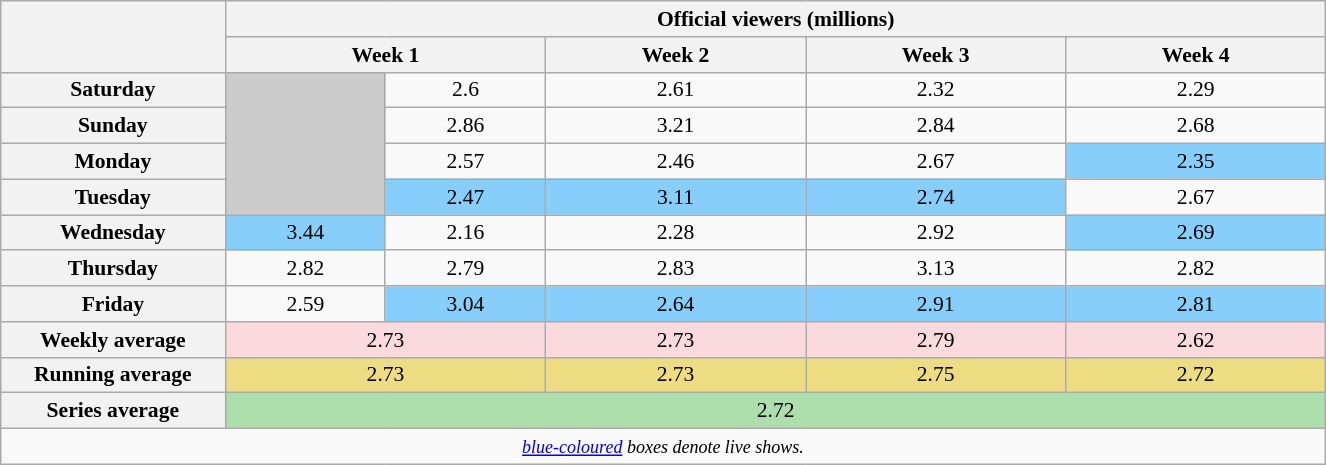<table class="wikitable" style="font-size:90%; text-align:center; width: 70%; margin-left: auto; margin-right: auto;">
<tr>
<th scope="col" rowspan="2" style="width:17%;"></th>
<th scope=col colspan=5>Official viewers (millions)</th>
</tr>
<tr>
<th colspan="2">Week 1</th>
<th>Week 2</th>
<th>Week 3</th>
<th>Week 4</th>
</tr>
<tr>
<th>Saturday</th>
<td style="background:#ccc;" rowspan="4"></td>
<td>2.6</td>
<td>2.61</td>
<td>2.32</td>
<td>2.29</td>
</tr>
<tr>
<th>Sunday</th>
<td>2.86</td>
<td>3.21</td>
<td>2.84</td>
<td>2.68</td>
</tr>
<tr>
<th>Monday</th>
<td>2.57</td>
<td>2.46</td>
<td>2.67</td>
<td style="background:#87CEFA;">2.35</td>
</tr>
<tr>
<th>Tuesday</th>
<td style="background:#87CEFA;">2.47</td>
<td style="background:#87CEFA;">3.11</td>
<td style="background:#87CEFA;">2.74</td>
<td>2.67</td>
</tr>
<tr>
<th>Wednesday</th>
<td style="background:#87CEFA;">3.44</td>
<td>2.16</td>
<td>2.28</td>
<td>2.92</td>
<td style="background:#87CEFA;">2.69</td>
</tr>
<tr>
<th>Thursday</th>
<td>2.82</td>
<td>2.79</td>
<td>2.83</td>
<td>3.13</td>
<td>2.82</td>
</tr>
<tr>
<th>Friday</th>
<td>2.59</td>
<td style="background:#87CEFA;">3.04</td>
<td style="background:#87CEFA;">2.64</td>
<td style="background:#87CEFA;">2.91</td>
<td style="background:#87CEFA;">2.81</td>
</tr>
<tr style="background:#FADADD;" |>
<th>Weekly average</th>
<td colspan=2>2.73</td>
<td>2.73</td>
<td>2.79</td>
<td>2.62</td>
</tr>
<tr style="background:#EEDC82;" |>
<th>Running average</th>
<td colspan=2>2.73</td>
<td>2.73</td>
<td>2.75</td>
<td>2.72</td>
</tr>
<tr style="background:#ADDFAD;" |>
<th>Series average</th>
<td colspan="5">2.72</td>
</tr>
<tr>
<td colspan=6><small><em><a href='#'>blue-coloured</a> boxes denote live shows.</em></small></td>
</tr>
</table>
